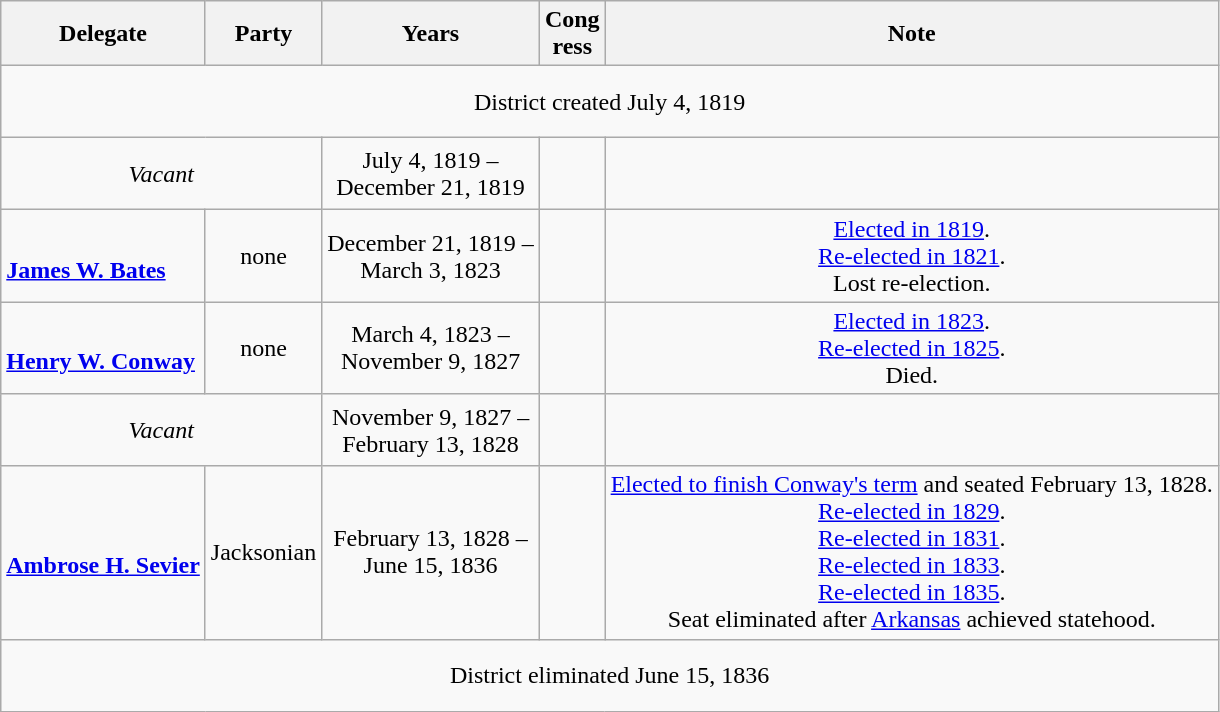<table class=wikitable style="text-align:center">
<tr>
<th>Delegate</th>
<th>Party</th>
<th>Years</th>
<th>Cong<br>ress</th>
<th>Note</th>
</tr>
<tr style="height:3em">
<td colspan=6>District created July 4, 1819</td>
</tr>
<tr style="height:3em">
<td colspan=2><em>Vacant</em></td>
<td nowrap>July 4, 1819 –<br>December 21, 1819</td>
<td></td>
<td></td>
</tr>
<tr style="height:3em">
<td align=left><br><strong><a href='#'>James W. Bates</a></strong><br></td>
<td>none</td>
<td nowrap>December 21, 1819 –<br>March 3, 1823</td>
<td></td>
<td><a href='#'>Elected in 1819</a>.<br><a href='#'>Re-elected in 1821</a>.<br>Lost re-election.</td>
</tr>
<tr style="height:3em">
<td align=left><br><strong><a href='#'>Henry W. Conway</a></strong><br></td>
<td>none</td>
<td nowrap>March 4, 1823 –<br>November 9, 1827</td>
<td></td>
<td><a href='#'>Elected in 1823</a>.<br><a href='#'>Re-elected in 1825</a>.<br>Died.</td>
</tr>
<tr style="height:3em">
<td colspan=2><em>Vacant</em></td>
<td nowrap>November 9, 1827 –<br>February 13, 1828</td>
<td></td>
<td></td>
</tr>
<tr style="height:3em">
<td align=left><br><strong><a href='#'>Ambrose H. Sevier</a></strong><br></td>
<td>Jacksonian</td>
<td nowrap>February 13, 1828 –<br>June 15, 1836</td>
<td></td>
<td><a href='#'>Elected to finish Conway's term</a> and seated February 13, 1828.<br><a href='#'>Re-elected in 1829</a>.<br><a href='#'>Re-elected in 1831</a>.<br><a href='#'>Re-elected in 1833</a>.<br><a href='#'>Re-elected in 1835</a>.<br>Seat eliminated after <a href='#'>Arkansas</a> achieved statehood.</td>
</tr>
<tr style="height:3em">
<td colspan=6>District eliminated June 15, 1836</td>
</tr>
</table>
